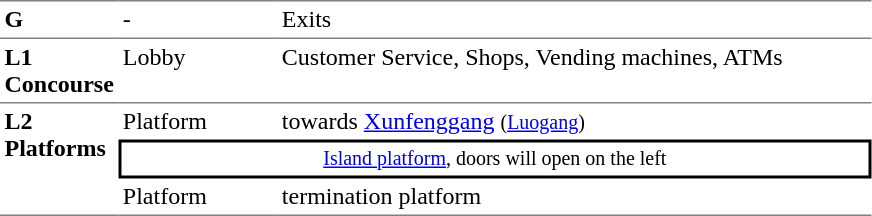<table table border=0 cellspacing=0 cellpadding=3>
<tr>
<td style="vertical-align:top; border-bottom:solid 0 gray; border-top:solid 1px gray; width:50px;"><strong>G</strong></td>
<td style="vertical-align:top; border-bottom:solid 0 gray; border-top:solid 1px gray; width:100px;">-</td>
<td style="vertical-align:top; border-bottom:solid 0 gray; border-top:solid 1px gray; width:390px;">Exits</td>
</tr>
<tr style="vertical-align:top;">
<td style="border-bottom:solid 0 gray; border-top:solid 1px gray; width:50px;"><strong>L1<br>Concourse</strong></td>
<td style="border-bottom:solid 0 gray; border-top:solid 1px gray; width:100px;">Lobby</td>
<td style="border-bottom:solid 0 gray; border-top:solid 1px gray; width:390px;">Customer Service, Shops, Vending machines, ATMs</td>
</tr>
<tr>
<td style="vertical-align:top; border-bottom:solid 1px gray; border-top:solid 1px gray; width:50px;" rowspan="3"><strong>L2<br>Platforms</strong></td>
<td style="border-top:solid 1px gray;">Platform </td>
<td style="border-top:solid 1px gray;">  towards <a href='#'>Xunfenggang</a> <small>(<a href='#'>Luogang</a>)</small></td>
</tr>
<tr>
<td style="border-top:solid 2px black;border-right:solid 2px black;border-left:solid 2px black;border-bottom:solid 2px black;font-size:smaller;text-align:center;" colspan=2><a href='#'>Island platform</a>, doors will open on the left</td>
</tr>
<tr>
<td style="border-bottom:solid 1px gray;">Platform </td>
<td style="border-bottom:solid 1px gray;"> termination platform</td>
</tr>
</table>
